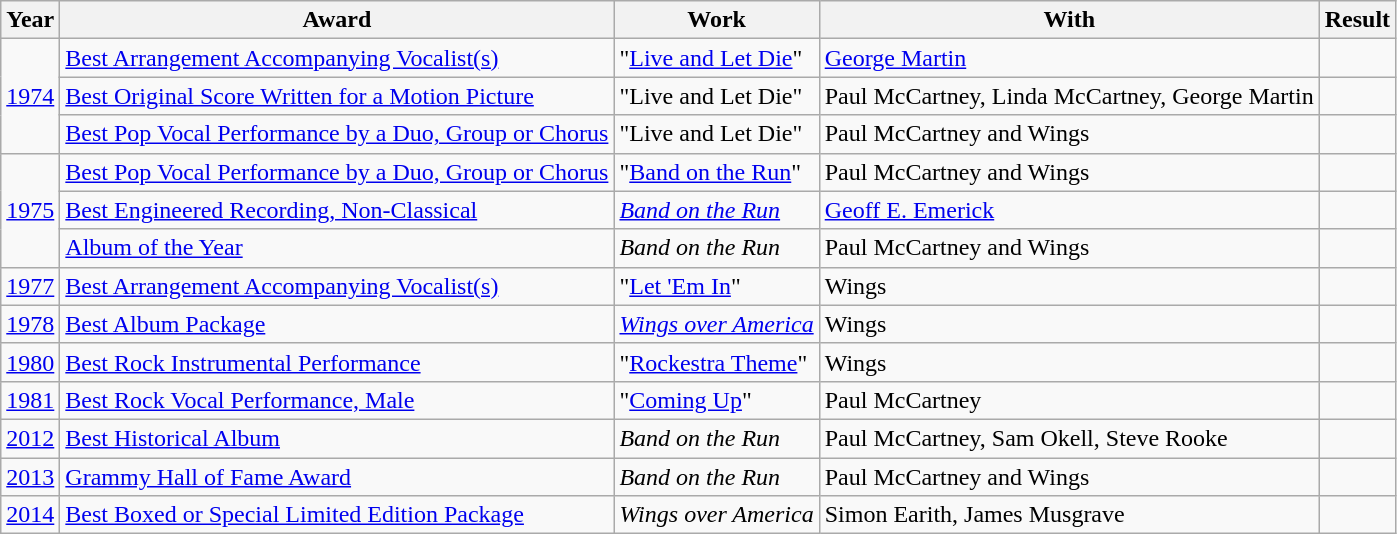<table class="wikitable">
<tr>
<th>Year</th>
<th>Award</th>
<th>Work</th>
<th>With</th>
<th>Result</th>
</tr>
<tr>
<td rowspan=3><a href='#'>1974</a></td>
<td><a href='#'>Best Arrangement Accompanying Vocalist(s)</a></td>
<td>"<a href='#'>Live and Let Die</a>"</td>
<td><a href='#'>George Martin</a></td>
<td></td>
</tr>
<tr>
<td><a href='#'>Best Original Score Written for a Motion Picture</a></td>
<td>"Live and Let Die"</td>
<td>Paul McCartney, Linda McCartney, George Martin</td>
<td></td>
</tr>
<tr>
<td><a href='#'>Best Pop Vocal Performance by a Duo, Group or Chorus</a></td>
<td>"Live and Let Die"</td>
<td>Paul McCartney and Wings</td>
<td></td>
</tr>
<tr>
<td rowspan=3><a href='#'>1975</a></td>
<td><a href='#'>Best Pop Vocal Performance by a Duo, Group or Chorus</a></td>
<td>"<a href='#'>Band on the Run</a>"</td>
<td>Paul McCartney and Wings</td>
<td></td>
</tr>
<tr>
<td><a href='#'>Best Engineered Recording, Non-Classical</a></td>
<td><em><a href='#'>Band on the Run</a></em></td>
<td><a href='#'>Geoff E. Emerick</a></td>
<td></td>
</tr>
<tr>
<td><a href='#'>Album of the Year</a></td>
<td><em>Band on the Run</em></td>
<td>Paul McCartney and Wings</td>
<td></td>
</tr>
<tr>
<td><a href='#'>1977</a></td>
<td><a href='#'>Best Arrangement Accompanying Vocalist(s)</a></td>
<td>"<a href='#'>Let 'Em In</a>"</td>
<td>Wings</td>
<td></td>
</tr>
<tr>
<td><a href='#'>1978</a></td>
<td><a href='#'>Best Album Package</a></td>
<td><em><a href='#'>Wings over America</a></em></td>
<td>Wings</td>
<td></td>
</tr>
<tr>
<td><a href='#'>1980</a></td>
<td><a href='#'>Best Rock Instrumental Performance</a></td>
<td>"<a href='#'>Rockestra Theme</a>"</td>
<td>Wings</td>
<td></td>
</tr>
<tr>
<td><a href='#'>1981</a></td>
<td><a href='#'>Best Rock Vocal Performance, Male</a></td>
<td>"<a href='#'>Coming Up</a>"</td>
<td>Paul McCartney</td>
<td></td>
</tr>
<tr>
<td><a href='#'>2012</a></td>
<td><a href='#'>Best Historical Album</a></td>
<td><em>Band on the Run</em></td>
<td>Paul McCartney, Sam Okell, Steve Rooke</td>
<td></td>
</tr>
<tr>
<td><a href='#'>2013</a></td>
<td><a href='#'>Grammy Hall of Fame Award</a></td>
<td><em>Band on the Run</em></td>
<td>Paul McCartney and Wings</td>
<td></td>
</tr>
<tr>
<td><a href='#'>2014</a></td>
<td><a href='#'>Best Boxed or Special Limited Edition Package</a></td>
<td><em>Wings over America</em></td>
<td>Simon Earith, James Musgrave</td>
<td></td>
</tr>
</table>
